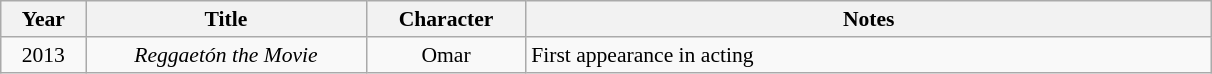<table class="wikitable" style="font-size:90%">
<tr>
<th width="50">Year</th>
<th width="180">Title</th>
<th width="100">Character</th>
<th width="450">Notes</th>
</tr>
<tr>
<td align=center>2013</td>
<td align=center><em>Reggaetón the Movie</em></td>
<td align=center>Omar</td>
<td>First appearance in acting</td>
</tr>
</table>
